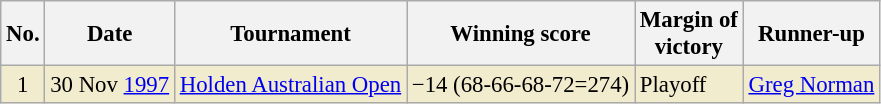<table class="wikitable" style="font-size:95%;">
<tr>
<th>No.</th>
<th>Date</th>
<th>Tournament</th>
<th>Winning score</th>
<th>Margin of<br>victory</th>
<th>Runner-up</th>
</tr>
<tr style="background:#f2ecce;">
<td align=center>1</td>
<td align=right>30 Nov <a href='#'>1997</a></td>
<td><a href='#'>Holden Australian Open</a></td>
<td>−14 (68-66-68-72=274)</td>
<td>Playoff</td>
<td> <a href='#'>Greg Norman</a></td>
</tr>
</table>
